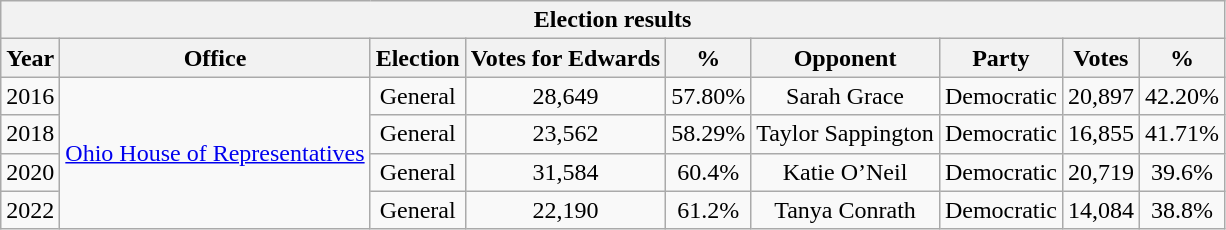<table class="wikitable" style="text-align: center;">
<tr>
<th colspan="9">Election results</th>
</tr>
<tr>
<th>Year</th>
<th>Office</th>
<th>Election</th>
<th>Votes for Edwards</th>
<th>%</th>
<th>Opponent</th>
<th>Party</th>
<th>Votes</th>
<th>%</th>
</tr>
<tr>
<td>2016</td>
<td rowspan="6"><a href='#'>Ohio House of Representatives</a></td>
<td>General</td>
<td>28,649</td>
<td>57.80%</td>
<td>Sarah Grace</td>
<td>Democratic</td>
<td>20,897</td>
<td>42.20%</td>
</tr>
<tr |->
<td>2018</td>
<td>General</td>
<td>23,562</td>
<td>58.29%</td>
<td>Taylor Sappington</td>
<td>Democratic</td>
<td>16,855</td>
<td>41.71%</td>
</tr>
<tr>
<td>2020</td>
<td>General</td>
<td>31,584</td>
<td>60.4%</td>
<td>Katie O’Neil</td>
<td>Democratic</td>
<td>20,719</td>
<td>39.6%</td>
</tr>
<tr>
<td>2022</td>
<td>General</td>
<td>22,190</td>
<td>61.2%</td>
<td>Tanya Conrath</td>
<td>Democratic</td>
<td>14,084</td>
<td>38.8%</td>
</tr>
</table>
